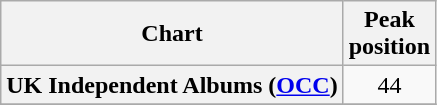<table class="wikitable plainrowheaders sortable" style="text-align:center;" border="1">
<tr>
<th scope="col">Chart</th>
<th scope="col">Peak<br>position</th>
</tr>
<tr>
<th scope="row">UK Independent Albums (<a href='#'>OCC</a>)</th>
<td>44</td>
</tr>
<tr>
</tr>
</table>
